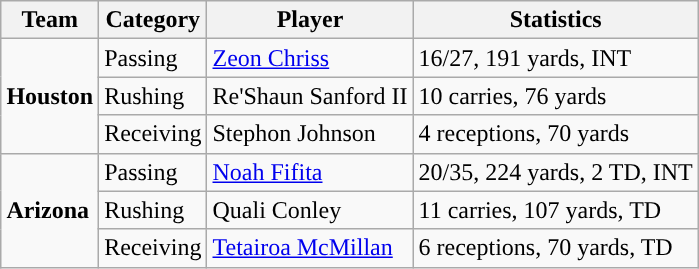<table class="wikitable" style="float: right;">
<tr>
<th>Team</th>
<th>Category</th>
<th>Player</th>
<th>Statistics</th>
</tr>
<tr>
<td rowspan=3><strong>Houston</strong></td>
<td>Passing</td>
<td><a href='#'>Zeon Chriss</a></td>
<td>16/27, 191 yards, INT</td>
</tr>
<tr>
<td>Rushing</td>
<td>Re'Shaun Sanford II</td>
<td>10 carries, 76 yards</td>
</tr>
<tr>
<td>Receiving</td>
<td>Stephon Johnson</td>
<td>4 receptions, 70 yards</td>
</tr>
<tr>
<td rowspan=3><strong>Arizona</strong></td>
<td>Passing</td>
<td><a href='#'>Noah Fifita</a></td>
<td>20/35, 224 yards, 2 TD, INT</td>
</tr>
<tr>
<td>Rushing</td>
<td>Quali Conley</td>
<td>11 carries, 107 yards, TD</td>
</tr>
<tr>
<td>Receiving</td>
<td><a href='#'>Tetairoa McMillan</a></td>
<td>6 receptions, 70 yards, TD</td>
</tr>
</table>
